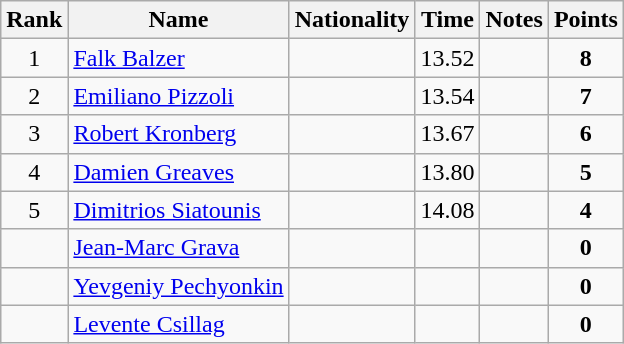<table class="wikitable sortable" style="text-align:center">
<tr>
<th>Rank</th>
<th>Name</th>
<th>Nationality</th>
<th>Time</th>
<th>Notes</th>
<th>Points</th>
</tr>
<tr>
<td>1</td>
<td align=left><a href='#'>Falk Balzer</a></td>
<td align=left></td>
<td>13.52</td>
<td></td>
<td><strong>8</strong></td>
</tr>
<tr>
<td>2</td>
<td align=left><a href='#'>Emiliano Pizzoli</a></td>
<td align=left></td>
<td>13.54</td>
<td></td>
<td><strong>7</strong></td>
</tr>
<tr>
<td>3</td>
<td align=left><a href='#'>Robert Kronberg</a></td>
<td align=left></td>
<td>13.67</td>
<td></td>
<td><strong>6</strong></td>
</tr>
<tr>
<td>4</td>
<td align=left><a href='#'>Damien Greaves</a></td>
<td align=left></td>
<td>13.80</td>
<td></td>
<td><strong>5</strong></td>
</tr>
<tr>
<td>5</td>
<td align=left><a href='#'>Dimitrios Siatounis</a></td>
<td align=left></td>
<td>14.08</td>
<td></td>
<td><strong>4</strong></td>
</tr>
<tr>
<td></td>
<td align=left><a href='#'>Jean-Marc Grava</a></td>
<td align=left></td>
<td></td>
<td></td>
<td><strong>0</strong></td>
</tr>
<tr>
<td></td>
<td align=left><a href='#'>Yevgeniy Pechyonkin</a></td>
<td align=left></td>
<td></td>
<td></td>
<td><strong>0</strong></td>
</tr>
<tr>
<td></td>
<td align=left><a href='#'>Levente Csillag</a></td>
<td align=left></td>
<td></td>
<td></td>
<td><strong>0</strong></td>
</tr>
</table>
